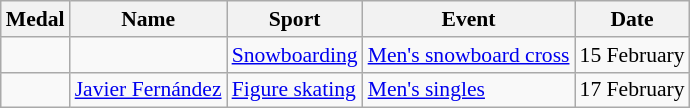<table class="wikitable sortable" style="font-size:90%">
<tr>
<th>Medal</th>
<th>Name</th>
<th>Sport</th>
<th>Event</th>
<th>Date</th>
</tr>
<tr>
<td></td>
<td></td>
<td><a href='#'>Snowboarding</a></td>
<td><a href='#'>Men's snowboard cross</a></td>
<td>15 February</td>
</tr>
<tr>
<td></td>
<td><a href='#'>Javier Fernández</a></td>
<td><a href='#'>Figure skating</a></td>
<td><a href='#'>Men's singles</a></td>
<td>17 February</td>
</tr>
</table>
